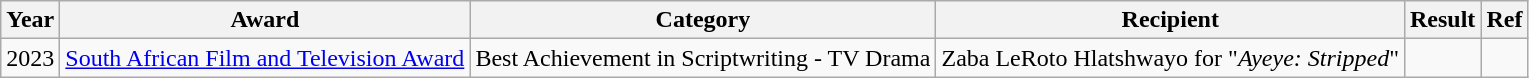<table class="wikitable">
<tr>
<th>Year</th>
<th>Award</th>
<th>Category</th>
<th>Recipient</th>
<th>Result</th>
<th>Ref</th>
</tr>
<tr>
<td rowspan="1">2023</td>
<td><a href='#'>South African Film and Television Award</a></td>
<td>Best Achievement in Scriptwriting - TV Drama</td>
<td>Zaba LeRoto Hlatshwayo for "<em>Ayeye: Stripped</em>"</td>
<td></td>
<td></td>
</tr>
</table>
